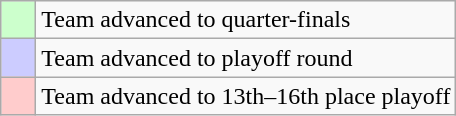<table class="wikitable">
<tr>
<td style="background:#cfc;">    </td>
<td>Team advanced to quarter-finals</td>
</tr>
<tr>
<td style="background:#ccf;">    </td>
<td>Team advanced to playoff round</td>
</tr>
<tr>
<td style="background:#fcc;">    </td>
<td>Team advanced to 13th–16th place playoff</td>
</tr>
</table>
